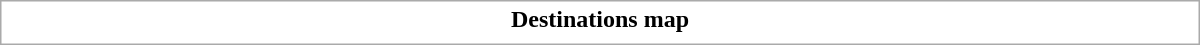<table class="collapsible uncollapsed" style="border:1px #aaa solid; width:50em; margin:0.2em auto">
<tr>
<th>Destinations map</th>
</tr>
<tr>
<td></td>
</tr>
</table>
